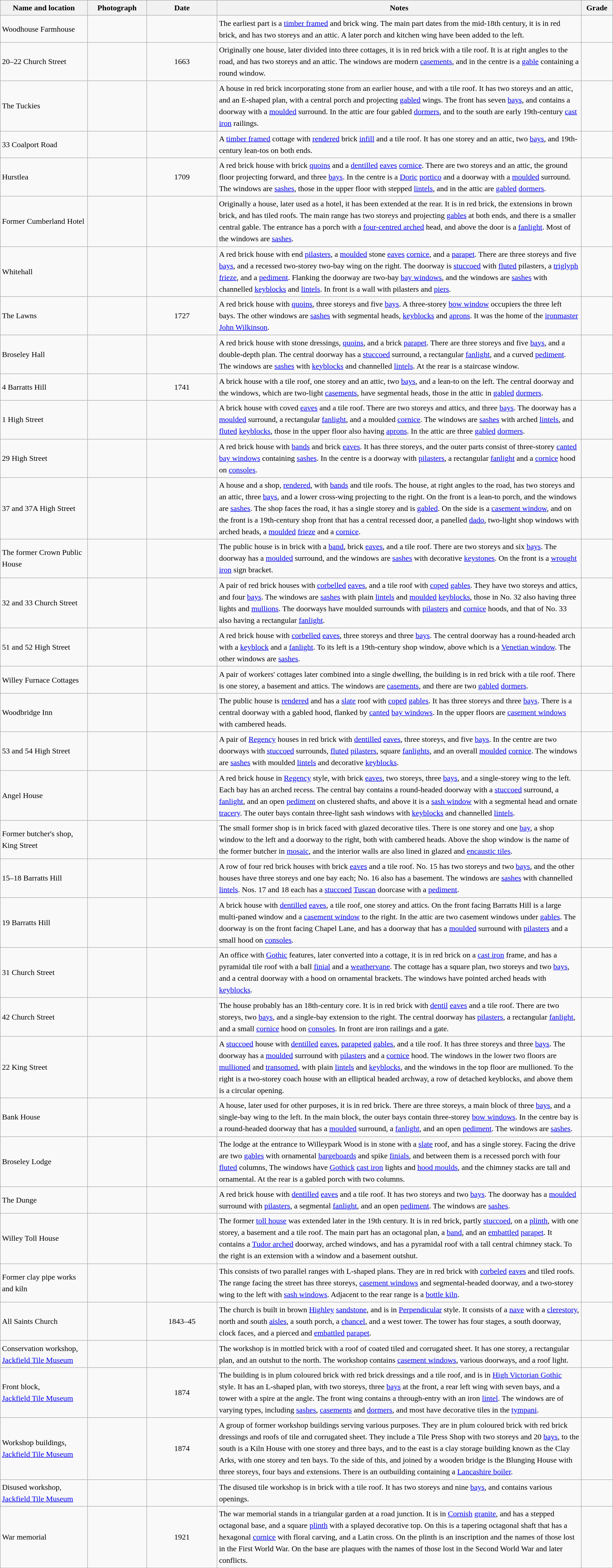<table class="wikitable sortable plainrowheaders" style="width:100%; border:0; text-align:left; line-height:150%;">
<tr>
<th scope="col"  style="width:150px">Name and location</th>
<th scope="col"  style="width:100px" class="unsortable">Photograph</th>
<th scope="col"  style="width:120px">Date</th>
<th scope="col"  style="width:650px" class="unsortable">Notes</th>
<th scope="col"  style="width:50px">Grade</th>
</tr>
<tr>
<td>Woodhouse Farmhouse<br><small></small></td>
<td></td>
<td align="center"></td>
<td>The earliest part is a <a href='#'>timber framed</a> and brick wing.  The main part dates from the mid-18th century, it is in red brick, and has two storeys and an attic.  A later porch and kitchen wing have been added to the left.</td>
<td align="center" ></td>
</tr>
<tr>
<td>20–22 Church Street<br><small></small></td>
<td></td>
<td align="center">1663</td>
<td>Originally one house, later divided into three cottages, it is in red brick with a tile roof.  It is at right angles to the road, and has two storeys and an attic.  The windows are modern <a href='#'>casements</a>, and in the centre is a <a href='#'>gable</a> containing a round window.</td>
<td align="center" ></td>
</tr>
<tr>
<td>The Tuckies<br><small></small></td>
<td></td>
<td align="center"></td>
<td>A house in red brick incorporating stone from an earlier house, and with a tile roof.  It has two storeys and an attic, and an E-shaped plan, with a central porch and projecting <a href='#'>gabled</a> wings.  The front has seven <a href='#'>bays</a>, and contains a doorway with a <a href='#'>moulded</a> surround.  In the attic are four gabled <a href='#'>dormers</a>, and to the south are early 19th-century <a href='#'>cast iron</a> railings.</td>
<td align="center" ></td>
</tr>
<tr>
<td>33 Coalport Road<br><small></small></td>
<td></td>
<td align="center"></td>
<td>A <a href='#'>timber framed</a> cottage with <a href='#'>rendered</a> brick <a href='#'>infill</a> and a tile roof.  It has one storey and an attic, two <a href='#'>bays</a>, and 19th-century lean-tos on both ends.</td>
<td align="center" ></td>
</tr>
<tr>
<td>Hurstlea<br><small></small></td>
<td></td>
<td align="center">1709</td>
<td>A red brick house with brick <a href='#'>quoins</a> and a <a href='#'>dentilled</a> <a href='#'>eaves</a> <a href='#'>cornice</a>.  There are two storeys and an attic, the ground floor projecting forward, and three <a href='#'>bays</a>.  In the centre is a <a href='#'>Doric</a> <a href='#'>portico</a> and a doorway with a <a href='#'>moulded</a> surround.  The windows are <a href='#'>sashes</a>, those in the upper floor with stepped <a href='#'>lintels</a>, and in the attic are <a href='#'>gabled</a> <a href='#'>dormers</a>.</td>
<td align="center" ></td>
</tr>
<tr>
<td>Former Cumberland Hotel<br><small></small></td>
<td></td>
<td align="center"></td>
<td>Originally a house, later used as a hotel, it has been extended at the rear.  It is in red brick, the extensions in brown brick, and has tiled roofs.  The main range has two storeys and projecting <a href='#'>gables</a> at both ends, and there is a smaller central gable.  The entrance has a porch with a <a href='#'>four-centred arched</a> head, and above the door is a <a href='#'>fanlight</a>.  Most of the windows are <a href='#'>sashes</a>.</td>
<td align="center" ></td>
</tr>
<tr>
<td>Whitehall<br><small></small></td>
<td></td>
<td align="center"></td>
<td>A red brick house with end <a href='#'>pilasters</a>, a <a href='#'>moulded</a> stone <a href='#'>eaves</a> <a href='#'>cornice</a>, and a <a href='#'>parapet</a>.  There are three storeys and five <a href='#'>bays</a>, and a recessed two-storey two-bay wing on the right.  The doorway is <a href='#'>stuccoed</a> with <a href='#'>fluted</a> pilasters, a <a href='#'>triglyph</a> <a href='#'>frieze</a>, and a <a href='#'>pediment</a>.  Flanking the doorway are two-bay <a href='#'>bay windows</a>, and the windows are <a href='#'>sashes</a> with channelled <a href='#'>keyblocks</a> and <a href='#'>lintels</a>.  In front is a wall with pilasters and <a href='#'>piers</a>.</td>
<td align="center" ></td>
</tr>
<tr>
<td>The Lawns<br><small></small></td>
<td></td>
<td align="center">1727</td>
<td>A red brick house with <a href='#'>quoins</a>, three storeys and five <a href='#'>bays</a>.  A three-storey <a href='#'>bow window</a> occupiers the three left bays.  The other windows are <a href='#'>sashes</a> with segmental heads, <a href='#'>keyblocks</a> and <a href='#'>aprons</a>.  It was the home of the <a href='#'>ironmaster</a> <a href='#'>John Wilkinson</a>.</td>
<td align="center" ></td>
</tr>
<tr>
<td>Broseley Hall<br><small></small></td>
<td></td>
<td align="center"></td>
<td>A red brick house with stone dressings, <a href='#'>quoins</a>, and a brick <a href='#'>parapet</a>.  There are three storeys and five <a href='#'>bays</a>, and a double-depth plan.  The central doorway has a <a href='#'>stuccoed</a> surround, a rectangular <a href='#'>fanlight</a>, and a curved <a href='#'>pediment</a>.  The windows are <a href='#'>sashes</a> with <a href='#'>keyblocks</a> and channelled <a href='#'>lintels</a>.  At the rear is a staircase window.</td>
<td align="center" ></td>
</tr>
<tr>
<td>4 Barratts Hill<br><small></small></td>
<td></td>
<td align="center">1741</td>
<td>A brick house with a tile roof, one storey and an attic, two <a href='#'>bays</a>, and a lean-to on the left.  The central doorway and the windows, which are two-light <a href='#'>casements</a>, have segmental heads, those in the attic in <a href='#'>gabled</a> <a href='#'>dormers</a>.</td>
<td align="center" ></td>
</tr>
<tr>
<td>1 High Street<br><small></small></td>
<td></td>
<td align="center"></td>
<td>A brick house with coved <a href='#'>eaves</a> and a tile roof.  There are two storeys and attics, and three <a href='#'>bays</a>.  The doorway has a <a href='#'>moulded</a> surround, a rectangular <a href='#'>fanlight</a>, and a moulded <a href='#'>cornice</a>.  The windows are <a href='#'>sashes</a> with arched <a href='#'>lintels</a>, and <a href='#'>fluted</a> <a href='#'>keyblocks</a>, those in the upper floor also having <a href='#'>aprons</a>.  In the attic are three <a href='#'>gabled</a> <a href='#'>dormers</a>.</td>
<td align="center" ></td>
</tr>
<tr>
<td>29 High Street<br><small></small></td>
<td></td>
<td align="center"></td>
<td>A red brick house with <a href='#'>bands</a> and brick <a href='#'>eaves</a>.  It has three storeys, and the outer parts consist of three-storey <a href='#'>canted</a> <a href='#'>bay windows</a> containing <a href='#'>sashes</a>.  In the centre is a doorway with <a href='#'>pilasters</a>, a rectangular <a href='#'>fanlight</a> and a <a href='#'>cornice</a> hood on <a href='#'>consoles</a>.</td>
<td align="center" ></td>
</tr>
<tr>
<td>37 and 37A High Street<br><small></small></td>
<td></td>
<td align="center"></td>
<td>A house and a shop, <a href='#'>rendered</a>, with <a href='#'>bands</a> and tile roofs.  The house, at right angles to the road, has two storeys and an attic, three <a href='#'>bays</a>, and a lower cross-wing projecting to the right.  On the front is a lean-to porch, and the windows are <a href='#'>sashes</a>.  The shop faces the road, it has a single storey and is <a href='#'>gabled</a>.  On the side is a <a href='#'>casement window</a>, and on the front is a 19th-century shop front that has a central recessed door, a panelled <a href='#'>dado</a>, two-light shop windows with arched heads, a <a href='#'>moulded</a> <a href='#'>frieze</a> and a <a href='#'>cornice</a>.</td>
<td align="center" ></td>
</tr>
<tr>
<td>The former Crown Public House<br><small></small></td>
<td></td>
<td align="center"></td>
<td>The public house is in brick with a <a href='#'>band</a>, brick <a href='#'>eaves</a>, and a tile roof.  There are two storeys and six <a href='#'>bays</a>.  The doorway has a <a href='#'>moulded</a> surround, and the windows are <a href='#'>sashes</a> with decorative <a href='#'>keystones</a>.  On the front is a <a href='#'>wrought iron</a> sign bracket.</td>
<td align="center" ></td>
</tr>
<tr>
<td>32 and 33 Church Street<br><small></small></td>
<td></td>
<td align="center"></td>
<td>A pair of red brick houses with <a href='#'>corbelled</a> <a href='#'>eaves</a>, and a tile roof with <a href='#'>coped</a> <a href='#'>gables</a>.  They have two storeys and attics, and four <a href='#'>bays</a>.  The windows are <a href='#'>sashes</a> with plain <a href='#'>lintels</a> and <a href='#'>moulded</a> <a href='#'>keyblocks</a>, those in No. 32 also having three lights and <a href='#'>mullions</a>.  The doorways have moulded surrounds with <a href='#'>pilasters</a> and <a href='#'>cornice</a> hoods, and that of No. 33 also having a rectangular <a href='#'>fanlight</a>.</td>
<td align="center" ></td>
</tr>
<tr>
<td>51 and 52 High Street<br><small></small></td>
<td></td>
<td align="center"></td>
<td>A red brick house with <a href='#'>corbelled</a> <a href='#'>eaves</a>, three storeys and three <a href='#'>bays</a>.  The central doorway has a round-headed arch with a <a href='#'>keyblock</a> and a <a href='#'>fanlight</a>.  To its left is a 19th-century shop window, above which is a <a href='#'>Venetian window</a>.  The other windows are <a href='#'>sashes</a>.</td>
<td align="center" ></td>
</tr>
<tr>
<td>Willey Furnace Cottages<br><small></small></td>
<td></td>
<td align="center"></td>
<td>A pair of workers' cottages later combined into a single dwelling, the building is in red brick with a tile roof.  There is one storey, a basement and attics.  The windows are <a href='#'>casements</a>, and there are two <a href='#'>gabled</a> <a href='#'>dormers</a>.</td>
<td align="center" ></td>
</tr>
<tr>
<td>Woodbridge Inn<br><small></small></td>
<td></td>
<td align="center"></td>
<td>The public house is <a href='#'>rendered</a> and has a <a href='#'>slate</a> roof with <a href='#'>coped</a> <a href='#'>gables</a>.  It has three storeys and three <a href='#'>bays</a>.  There is a central doorway with a gabled hood, flanked by <a href='#'>canted</a> <a href='#'>bay windows</a>.  In the upper floors are <a href='#'>casement windows</a> with cambered heads.</td>
<td align="center" ></td>
</tr>
<tr>
<td>53 and 54 High Street<br><small></small></td>
<td></td>
<td align="center"></td>
<td>A pair of <a href='#'>Regency</a> houses in red brick with <a href='#'>dentilled</a> <a href='#'>eaves</a>, three storeys, and five <a href='#'>bays</a>.  In the centre are two doorways with <a href='#'>stuccoed</a> surrounds, <a href='#'>fluted</a> <a href='#'>pilasters</a>, square <a href='#'>fanlights</a>, and an overall <a href='#'>moulded</a> <a href='#'>cornice</a>.  The windows are <a href='#'>sashes</a> with moulded <a href='#'>lintels</a> and decorative <a href='#'>keyblocks</a>.</td>
<td align="center" ></td>
</tr>
<tr>
<td>Angel House<br><small></small></td>
<td></td>
<td align="center"></td>
<td>A red brick house in <a href='#'>Regency</a> style, with brick <a href='#'>eaves</a>, two storeys, three <a href='#'>bays</a>, and a single-storey wing to the left.  Each bay has an arched recess.  The central bay contains a round-headed doorway with a <a href='#'>stuccoed</a> surround, a <a href='#'>fanlight</a>, and an open <a href='#'>pediment</a> on clustered shafts, and above it is a <a href='#'>sash window</a> with a segmental head and ornate <a href='#'>tracery</a>.  The outer bays contain three-light sash windows with <a href='#'>keyblocks</a> and channelled <a href='#'>lintels</a>.</td>
<td align="center" ></td>
</tr>
<tr>
<td>Former butcher's shop, King Street<br><small></small></td>
<td></td>
<td align="center"></td>
<td>The small former shop is in brick faced with glazed decorative tiles.  There is one storey and one <a href='#'>bay</a>, a shop window to the left and a doorway to the right, both with cambered heads.    Above the shop window is the name of the former butcher in <a href='#'>mosaic</a>, and the interior walls are also lined in glazed and <a href='#'>encaustic tiles</a>.</td>
<td align="center" ></td>
</tr>
<tr>
<td>15–18 Barratts Hill<br><small></small></td>
<td></td>
<td align="center"></td>
<td>A row of four red brick houses with brick <a href='#'>eaves</a> and a tile roof.  No. 15 has two storeys and two <a href='#'>bays</a>, and the other houses have three storeys and one bay each; No. 16 also has a basement.  The windows are <a href='#'>sashes</a> with channelled <a href='#'>lintels</a>.  Nos. 17 and 18 each has a <a href='#'>stuccoed</a> <a href='#'>Tuscan</a> doorcase with a <a href='#'>pediment</a>.</td>
<td align="center" ></td>
</tr>
<tr>
<td>19 Barratts Hill<br><small></small></td>
<td></td>
<td align="center"></td>
<td>A brick house with <a href='#'>dentilled</a> <a href='#'>eaves</a>, a tile roof, one storey and attics.  On the front facing Barratts Hill is a large multi-paned window and a <a href='#'>casement window</a> to the right.  In the attic are two casement windows under <a href='#'>gables</a>.  The doorway is on the front facing Chapel Lane, and has a doorway that has a <a href='#'>moulded</a> surround with <a href='#'>pilasters</a> and a small hood on <a href='#'>consoles</a>.</td>
<td align="center" ></td>
</tr>
<tr>
<td>31 Church Street<br><small></small></td>
<td></td>
<td align="center"></td>
<td>An office with <a href='#'>Gothic</a> features, later converted into a cottage, it is in red brick on a <a href='#'>cast iron</a> frame, and has a pyramidal tile roof with a ball <a href='#'>finial</a> and a <a href='#'>weathervane</a>.  The cottage has a square plan, two storeys and two <a href='#'>bays</a>, and a central doorway with a hood on ornamental brackets.  The windows have pointed arched heads with <a href='#'>keyblocks</a>.</td>
<td align="center" ></td>
</tr>
<tr>
<td>42 Church Street<br><small></small></td>
<td></td>
<td align="center"></td>
<td>The house probably has an 18th-century core.  It is in red brick with <a href='#'>dentil</a> <a href='#'>eaves</a> and a tile roof.  There are two storeys, two <a href='#'>bays</a>, and a single-bay extension to the right.  The central doorway has <a href='#'>pilasters</a>, a rectangular <a href='#'>fanlight</a>, and a small <a href='#'>cornice</a> hood on <a href='#'>consoles</a>.  In front are iron railings and a gate.</td>
<td align="center" ></td>
</tr>
<tr>
<td>22 King Street<br><small></small></td>
<td></td>
<td align="center"></td>
<td>A <a href='#'>stuccoed</a> house with <a href='#'>dentilled</a> <a href='#'>eaves</a>, <a href='#'>parapeted</a> <a href='#'>gables</a>, and a tile roof.  It has three storeys and three <a href='#'>bays</a>.  The doorway has a <a href='#'>moulded</a> surround with <a href='#'>pilasters</a> and a <a href='#'>cornice</a> hood.  The windows in the lower two floors are <a href='#'>mullioned</a> and <a href='#'>transomed</a>, with plain <a href='#'>lintels</a> and <a href='#'>keyblocks</a>, and the windows in the top floor are mullioned.  To the right is a two-storey coach house with an elliptical headed archway, a row of detached keyblocks, and above them is a circular opening.</td>
<td align="center" ></td>
</tr>
<tr>
<td>Bank House<br><small></small></td>
<td></td>
<td align="center"></td>
<td>A house, later used for other purposes, it is in red brick.  There are three storeys, a main block of three <a href='#'>bays</a>, and a single-bay wing to the left.  In the main block, the outer bays contain three-storey <a href='#'>bow windows</a>.  In the centre bay is a round-headed doorway that has a <a href='#'>moulded</a> surround, a <a href='#'>fanlight</a>, and an open <a href='#'>pediment</a>.  The windows are <a href='#'>sashes</a>.</td>
<td align="center" ></td>
</tr>
<tr>
<td>Broseley Lodge<br><small></small></td>
<td></td>
<td align="center"></td>
<td>The lodge at the entrance to Willeypark Wood is in stone with a <a href='#'>slate</a> roof, and has a single storey.  Facing the drive are two <a href='#'>gables</a> with ornamental <a href='#'>bargeboards</a> and spike <a href='#'>finials</a>, and between them is a recessed porch with four <a href='#'>fluted</a> columns,  The windows have <a href='#'>Gothick</a> <a href='#'>cast iron</a> lights and <a href='#'>hood moulds</a>, and the chimney stacks are tall and ornamental.  At the rear is a gabled porch with two columns.</td>
<td align="center" ></td>
</tr>
<tr>
<td>The Dunge<br><small></small></td>
<td></td>
<td align="center"></td>
<td>A red brick house with <a href='#'>dentilled</a> <a href='#'>eaves</a> and a tile roof.  It has two storeys and two <a href='#'>bays</a>.  The doorway has a <a href='#'>moulded</a> surround with <a href='#'>pilasters</a>, a segmental <a href='#'>fanlight</a>, and an open <a href='#'>pediment</a>.  The windows are <a href='#'>sashes</a>.</td>
<td align="center" ></td>
</tr>
<tr>
<td>Willey Toll House<br><small></small></td>
<td></td>
<td align="center"></td>
<td>The former <a href='#'>toll house</a> was extended later in the 19th century.  It is in red brick, partly <a href='#'>stuccoed</a>, on a <a href='#'>plinth</a>, with one storey, a basement and a tile roof.  The main part has an octagonal plan, a <a href='#'>band</a>, and an <a href='#'>embattled</a> <a href='#'>parapet</a>.  It contains a <a href='#'>Tudor arched</a> doorway, arched windows, and has a pyramidal roof with a tall central chimney stack.  To the right is an extension with a window and a basement outshut.</td>
<td align="center" ></td>
</tr>
<tr>
<td>Former clay pipe works and kiln<br><small></small></td>
<td></td>
<td align="center"></td>
<td>This consists of two parallel ranges with L-shaped plans.  They are in red brick with <a href='#'>corbeled</a> <a href='#'>eaves</a> and tiled roofs.  The range facing the street has three storeys, <a href='#'>casement windows</a> and segmental-headed doorway, and a two-storey wing to the left with <a href='#'>sash windows</a>.  Adjacent to the rear range is a <a href='#'>bottle kiln</a>.</td>
<td align="center" ></td>
</tr>
<tr>
<td>All Saints Church<br><small></small></td>
<td></td>
<td align="center">1843–45</td>
<td>The church is built in brown <a href='#'>Highley</a> <a href='#'>sandstone</a>, and is in <a href='#'>Perpendicular</a> style.  It consists of a <a href='#'>nave</a> with a <a href='#'>clerestory</a>, north and south <a href='#'>aisles</a>, a south porch, a <a href='#'>chancel</a>, and a west tower.  The tower has four stages, a south doorway, clock faces, and a pierced and <a href='#'>embattled</a> <a href='#'>parapet</a>.</td>
<td align="center" ></td>
</tr>
<tr>
<td>Conservation workshop,<br><a href='#'>Jackfield Tile Museum</a><br><small></small></td>
<td></td>
<td align="center"></td>
<td>The workshop is in mottled brick with a roof of coated tiled and corrugated sheet.  It has one storey, a rectangular plan, and an outshut to the north.  The workshop contains <a href='#'>casement windows</a>, various doorways, and a roof light.</td>
<td align="center" ></td>
</tr>
<tr>
<td>Front block,<br><a href='#'>Jackfield Tile Museum</a><br><small></small></td>
<td></td>
<td align="center">1874</td>
<td>The building is in plum coloured brick with red brick dressings and a tile roof, and is in <a href='#'>High Victorian Gothic</a> style.  It has an L-shaped plan, with two storeys, three <a href='#'>bays</a> at the front, a rear left wing with seven bays, and a tower with a spire at the angle.  The front wing contains a through-entry with an iron <a href='#'>lintel</a>.  The windows are of varying types, including <a href='#'>sashes</a>, <a href='#'>casements</a> and <a href='#'>dormers</a>, and most have decorative tiles in the <a href='#'>tympani</a>.</td>
<td align="center" ></td>
</tr>
<tr>
<td>Workshop buildings,<br><a href='#'>Jackfield Tile Museum</a><br><small></small></td>
<td></td>
<td align="center">1874</td>
<td>A group of former workshop buildings serving various purposes.  They are in plum coloured brick with red brick dressings and roofs of tile and corrugated sheet.  They include a Tile Press Shop with two storeys and 20 <a href='#'>bays</a>, to the south is a Kiln House with one storey and three bays, and to the east is a clay storage building known as the Clay Arks, with one storey and ten bays.  To the side of this, and joined by a wooden bridge is the Blunging House with three storeys, four bays and extensions.  There is an outbuilding containing a <a href='#'>Lancashire boiler</a>.</td>
<td align="center" ></td>
</tr>
<tr>
<td>Disused workshop,<br><a href='#'>Jackfield Tile Museum</a><br><small></small></td>
<td></td>
<td align="center"></td>
<td>The disused tile workshop is in brick with a tile roof.  It has two storeys and nine <a href='#'>bays</a>, and contains various openings.</td>
<td align="center" ></td>
</tr>
<tr>
<td>War memorial<br><small></small></td>
<td></td>
<td align="center">1921</td>
<td>The war memorial stands in a triangular garden at a road junction.  It is in <a href='#'>Cornish</a> <a href='#'>granite</a>, and has a stepped octagonal base, and a square <a href='#'>plinth</a> with a splayed decorative top.  On this is a tapering octagonal shaft that has a hexagonal <a href='#'>cornice</a> with floral carving, and a Latin cross.  On the plinth is an inscription and the names of those lost in the First World War.  On the base are plaques with the names of those lost in the Second World War and later conflicts.</td>
<td align="center" ></td>
</tr>
<tr>
</tr>
</table>
